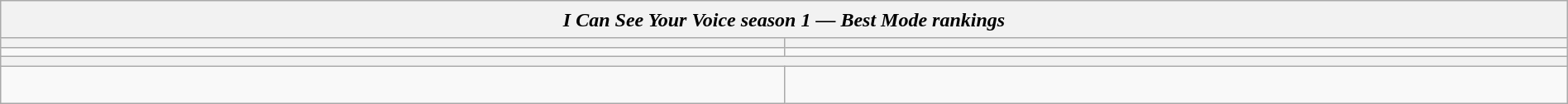<table class="wikitable plainrowheaders mw-collapsible" style="line-height:23px; width:100%;">
<tr>
<th colspan=2><em>I Can See Your Voice season 1 — Best Mode rankings</em></th>
</tr>
<tr>
<th width=50%></th>
<th width=50%></th>
</tr>
<tr>
<td></td>
<td></td>
</tr>
<tr>
<th colspan=2></th>
</tr>
<tr>
<td><br></td>
<td><br></td>
</tr>
</table>
